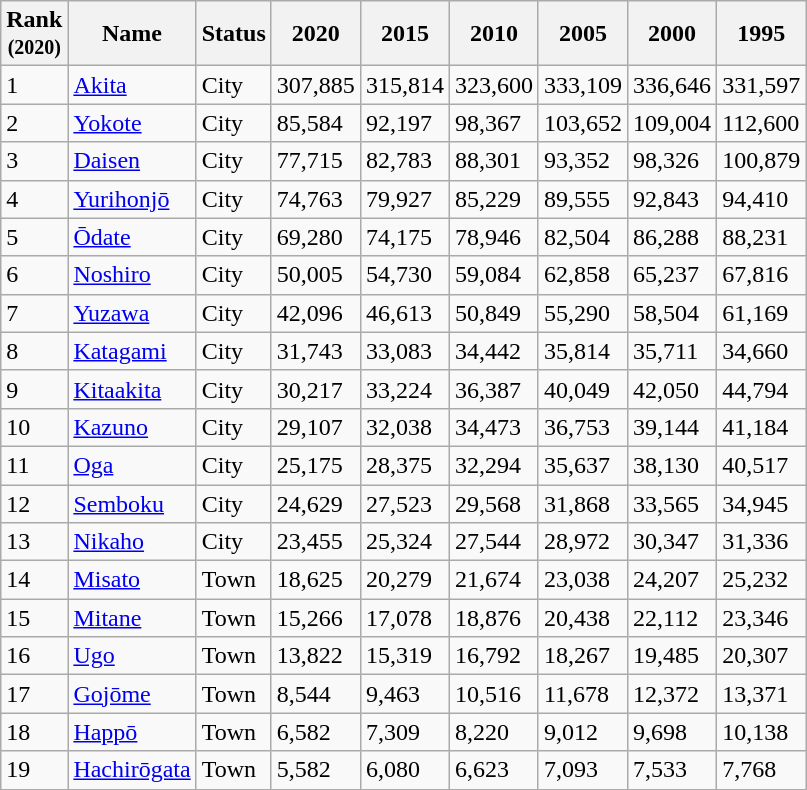<table class="wikitable sortable">
<tr>
<th>Rank<br><small>(2020)</small></th>
<th>Name</th>
<th>Status</th>
<th>2020</th>
<th>2015</th>
<th>2010</th>
<th>2005</th>
<th>2000</th>
<th>1995</th>
</tr>
<tr>
<td>1</td>
<td><a href='#'>Akita</a></td>
<td>City</td>
<td>307,885</td>
<td>315,814</td>
<td>323,600</td>
<td>333,109</td>
<td>336,646</td>
<td>331,597</td>
</tr>
<tr>
<td>2</td>
<td><a href='#'>Yokote</a></td>
<td>City</td>
<td>85,584</td>
<td>92,197</td>
<td>98,367</td>
<td>103,652</td>
<td>109,004</td>
<td>112,600</td>
</tr>
<tr>
<td>3</td>
<td><a href='#'>Daisen</a></td>
<td>City</td>
<td>77,715</td>
<td>82,783</td>
<td>88,301</td>
<td>93,352</td>
<td>98,326</td>
<td>100,879</td>
</tr>
<tr>
<td>4</td>
<td><a href='#'>Yurihonjō</a></td>
<td>City</td>
<td>74,763</td>
<td>79,927</td>
<td>85,229</td>
<td>89,555</td>
<td>92,843</td>
<td>94,410</td>
</tr>
<tr>
<td>5</td>
<td><a href='#'>Ōdate</a></td>
<td>City</td>
<td>69,280</td>
<td>74,175</td>
<td>78,946</td>
<td>82,504</td>
<td>86,288</td>
<td>88,231</td>
</tr>
<tr>
<td>6</td>
<td><a href='#'>Noshiro</a></td>
<td>City</td>
<td>50,005</td>
<td>54,730</td>
<td>59,084</td>
<td>62,858</td>
<td>65,237</td>
<td>67,816</td>
</tr>
<tr>
<td>7</td>
<td><a href='#'>Yuzawa</a></td>
<td>City</td>
<td>42,096</td>
<td>46,613</td>
<td>50,849</td>
<td>55,290</td>
<td>58,504</td>
<td>61,169</td>
</tr>
<tr>
<td>8</td>
<td><a href='#'>Katagami</a></td>
<td>City</td>
<td>31,743</td>
<td>33,083</td>
<td>34,442</td>
<td>35,814</td>
<td>35,711</td>
<td>34,660</td>
</tr>
<tr>
<td>9</td>
<td><a href='#'>Kitaakita</a></td>
<td>City</td>
<td>30,217</td>
<td>33,224</td>
<td>36,387</td>
<td>40,049</td>
<td>42,050</td>
<td>44,794</td>
</tr>
<tr>
<td>10</td>
<td><a href='#'>Kazuno</a></td>
<td>City</td>
<td>29,107</td>
<td>32,038</td>
<td>34,473</td>
<td>36,753</td>
<td>39,144</td>
<td>41,184</td>
</tr>
<tr>
<td>11</td>
<td><a href='#'>Oga</a></td>
<td>City</td>
<td>25,175</td>
<td>28,375</td>
<td>32,294</td>
<td>35,637</td>
<td>38,130</td>
<td>40,517</td>
</tr>
<tr>
<td>12</td>
<td><a href='#'>Semboku</a></td>
<td>City</td>
<td>24,629</td>
<td>27,523</td>
<td>29,568</td>
<td>31,868</td>
<td>33,565</td>
<td>34,945</td>
</tr>
<tr>
<td>13</td>
<td><a href='#'>Nikaho</a></td>
<td>City</td>
<td>23,455</td>
<td>25,324</td>
<td>27,544</td>
<td>28,972</td>
<td>30,347</td>
<td>31,336</td>
</tr>
<tr>
<td>14</td>
<td><a href='#'>Misato</a></td>
<td>Town</td>
<td>18,625</td>
<td>20,279</td>
<td>21,674</td>
<td>23,038</td>
<td>24,207</td>
<td>25,232</td>
</tr>
<tr>
<td>15</td>
<td><a href='#'>Mitane</a></td>
<td>Town</td>
<td>15,266</td>
<td>17,078</td>
<td>18,876</td>
<td>20,438</td>
<td>22,112</td>
<td>23,346</td>
</tr>
<tr>
<td>16</td>
<td><a href='#'>Ugo</a></td>
<td>Town</td>
<td>13,822</td>
<td>15,319</td>
<td>16,792</td>
<td>18,267</td>
<td>19,485</td>
<td>20,307</td>
</tr>
<tr>
<td>17</td>
<td><a href='#'>Gojōme</a></td>
<td>Town</td>
<td>8,544</td>
<td>9,463</td>
<td>10,516</td>
<td>11,678</td>
<td>12,372</td>
<td>13,371</td>
</tr>
<tr>
<td>18</td>
<td><a href='#'>Happō</a></td>
<td>Town</td>
<td>6,582</td>
<td>7,309</td>
<td>8,220</td>
<td>9,012</td>
<td>9,698</td>
<td>10,138</td>
</tr>
<tr>
<td>19</td>
<td><a href='#'>Hachirōgata</a></td>
<td>Town</td>
<td>5,582</td>
<td>6,080</td>
<td>6,623</td>
<td>7,093</td>
<td>7,533</td>
<td>7,768</td>
</tr>
</table>
